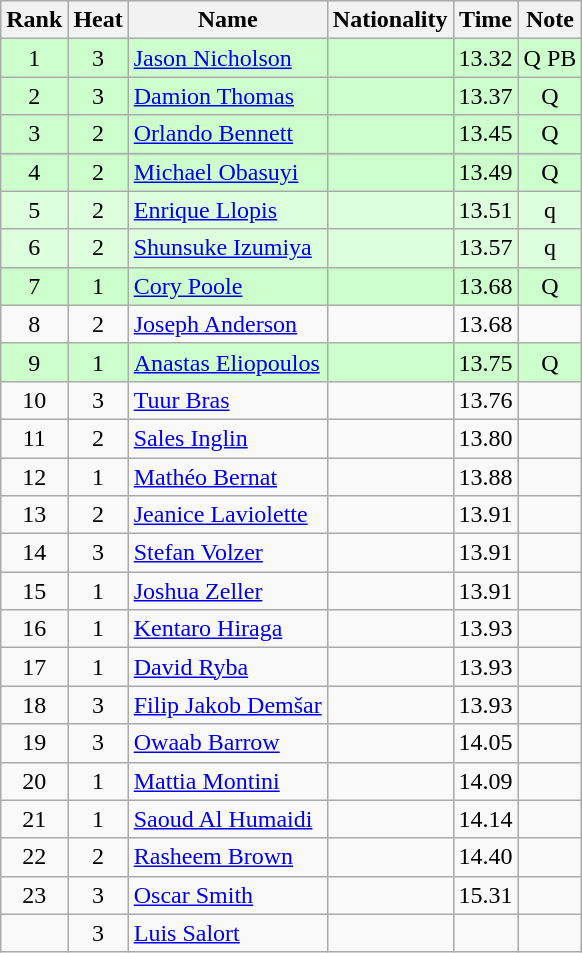<table class="wikitable sortable" style="text-align:center">
<tr bgcolor=ccffcc>
<th>Rank</th>
<th>Heat</th>
<th>Name</th>
<th>Nationality</th>
<th>Time</th>
<th>Note</th>
</tr>
<tr bgcolor=ccffcc>
<td>1</td>
<td>3</td>
<td align=left><a href='#'>Jason Nicholson</a></td>
<td align=left></td>
<td>13.32</td>
<td>Q PB</td>
</tr>
<tr bgcolor=ccffcc>
<td>2</td>
<td>3</td>
<td align=left><a href='#'>Damion Thomas</a></td>
<td align=left></td>
<td>13.37</td>
<td>Q</td>
</tr>
<tr bgcolor=ccffcc>
<td>3</td>
<td>2</td>
<td align=left><a href='#'>Orlando Bennett</a></td>
<td align=left></td>
<td>13.45</td>
<td>Q</td>
</tr>
<tr bgcolor=ccffcc>
<td>4</td>
<td>2</td>
<td align=left><a href='#'>Michael Obasuyi</a></td>
<td align=left></td>
<td>13.49</td>
<td>Q</td>
</tr>
<tr bgcolor=ddffdd>
<td>5</td>
<td>2</td>
<td align=left><a href='#'>Enrique Llopis</a></td>
<td align=left></td>
<td>13.51</td>
<td>q</td>
</tr>
<tr bgcolor=ddffdd>
<td>6</td>
<td>2</td>
<td align=left><a href='#'>Shunsuke Izumiya</a></td>
<td align=left></td>
<td>13.57</td>
<td>q</td>
</tr>
<tr bgcolor=ccffcc>
<td>7</td>
<td>1</td>
<td align=left><a href='#'>Cory Poole</a></td>
<td align=left></td>
<td>13.68</td>
<td>Q</td>
</tr>
<tr>
<td>8</td>
<td>2</td>
<td align=left><a href='#'>Joseph Anderson</a></td>
<td align=left></td>
<td>13.68</td>
<td></td>
</tr>
<tr bgcolor=ccffcc>
<td>9</td>
<td>1</td>
<td align=left><a href='#'>Anastas Eliopoulos</a></td>
<td align=left></td>
<td>13.75</td>
<td>Q</td>
</tr>
<tr>
<td>10</td>
<td>3</td>
<td align=left><a href='#'>Tuur Bras</a></td>
<td align=left></td>
<td>13.76</td>
<td></td>
</tr>
<tr>
<td>11</td>
<td>2</td>
<td align=left><a href='#'>Sales Inglin</a></td>
<td align=left></td>
<td>13.80</td>
<td></td>
</tr>
<tr>
<td>12</td>
<td>1</td>
<td align=left><a href='#'>Mathéo Bernat</a></td>
<td align=left></td>
<td>13.88</td>
<td></td>
</tr>
<tr>
<td>13</td>
<td>2</td>
<td align=left><a href='#'>Jeanice Laviolette</a></td>
<td align=left></td>
<td>13.91</td>
<td></td>
</tr>
<tr>
<td>14</td>
<td>3</td>
<td align=left><a href='#'>Stefan Volzer</a></td>
<td align=left></td>
<td>13.91</td>
<td></td>
</tr>
<tr>
<td>15</td>
<td>1</td>
<td align=left><a href='#'>Joshua Zeller</a></td>
<td align=left></td>
<td>13.91</td>
<td></td>
</tr>
<tr>
<td>16</td>
<td>1</td>
<td align=left><a href='#'>Kentaro Hiraga</a></td>
<td align=left></td>
<td>13.93</td>
<td></td>
</tr>
<tr>
<td>17</td>
<td>1</td>
<td align=left><a href='#'>David Ryba</a></td>
<td align=left></td>
<td>13.93</td>
<td></td>
</tr>
<tr>
<td>18</td>
<td>3</td>
<td align=left><a href='#'>Filip Jakob Demšar</a></td>
<td align=left></td>
<td>13.93</td>
<td></td>
</tr>
<tr>
<td>19</td>
<td>3</td>
<td align=left><a href='#'>Owaab Barrow</a></td>
<td align=left></td>
<td>14.05</td>
<td></td>
</tr>
<tr>
<td>20</td>
<td>1</td>
<td align=left><a href='#'>Mattia Montini</a></td>
<td align=left></td>
<td>14.09</td>
<td></td>
</tr>
<tr>
<td>21</td>
<td>1</td>
<td align=left><a href='#'>Saoud Al Humaidi</a></td>
<td align=left></td>
<td>14.14</td>
<td></td>
</tr>
<tr>
<td>22</td>
<td>2</td>
<td align=left><a href='#'>Rasheem Brown</a></td>
<td align=left></td>
<td>14.40</td>
<td></td>
</tr>
<tr>
<td>23</td>
<td>3</td>
<td align=left><a href='#'>Oscar Smith</a></td>
<td align=left></td>
<td>15.31</td>
<td></td>
</tr>
<tr>
<td></td>
<td>3</td>
<td align=left><a href='#'>Luis Salort</a></td>
<td align=left></td>
<td></td>
<td></td>
</tr>
</table>
